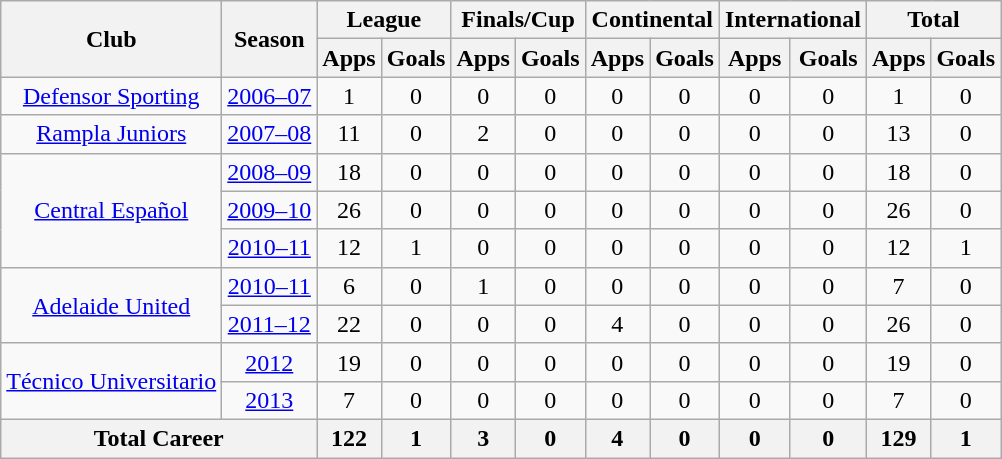<table class="wikitable" style="text-align: center;">
<tr>
<th rowspan="2">Club</th>
<th rowspan="2">Season</th>
<th colspan="2">League</th>
<th colspan="2">Finals/Cup</th>
<th colspan="2">Continental</th>
<th colspan="2">International</th>
<th colspan="2">Total</th>
</tr>
<tr>
<th>Apps</th>
<th>Goals</th>
<th>Apps</th>
<th>Goals</th>
<th>Apps</th>
<th>Goals</th>
<th>Apps</th>
<th>Goals</th>
<th>Apps</th>
<th>Goals</th>
</tr>
<tr>
<td rowspan="1" valign="center"><a href='#'>Defensor Sporting</a></td>
<td><a href='#'>2006–07</a></td>
<td>1</td>
<td>0</td>
<td>0</td>
<td>0</td>
<td>0</td>
<td>0</td>
<td>0</td>
<td>0</td>
<td>1</td>
<td>0</td>
</tr>
<tr>
<td rowspan="1" valign="center"><a href='#'>Rampla Juniors</a></td>
<td><a href='#'>2007–08</a></td>
<td>11</td>
<td>0</td>
<td>2</td>
<td>0</td>
<td>0</td>
<td>0</td>
<td>0</td>
<td>0</td>
<td>13</td>
<td>0</td>
</tr>
<tr>
<td rowspan="3" valign="center"><a href='#'>Central Español</a></td>
<td><a href='#'>2008–09</a></td>
<td>18</td>
<td>0</td>
<td>0</td>
<td>0</td>
<td>0</td>
<td>0</td>
<td>0</td>
<td>0</td>
<td>18</td>
<td>0</td>
</tr>
<tr>
<td><a href='#'>2009–10</a></td>
<td>26</td>
<td>0</td>
<td>0</td>
<td>0</td>
<td>0</td>
<td>0</td>
<td>0</td>
<td>0</td>
<td>26</td>
<td>0</td>
</tr>
<tr>
<td><a href='#'>2010–11</a></td>
<td>12</td>
<td>1</td>
<td>0</td>
<td>0</td>
<td>0</td>
<td>0</td>
<td>0</td>
<td>0</td>
<td>12</td>
<td>1</td>
</tr>
<tr>
<td rowspan="2" valign="center"><a href='#'>Adelaide United</a></td>
<td><a href='#'>2010–11</a></td>
<td>6</td>
<td>0</td>
<td>1</td>
<td>0</td>
<td>0</td>
<td>0</td>
<td>0</td>
<td>0</td>
<td>7</td>
<td>0</td>
</tr>
<tr>
<td><a href='#'>2011–12</a></td>
<td>22</td>
<td>0</td>
<td>0</td>
<td>0</td>
<td>4</td>
<td>0</td>
<td>0</td>
<td>0</td>
<td>26</td>
<td>0</td>
</tr>
<tr>
<td rowspan="2" valign="center"><a href='#'>Técnico Universitario</a></td>
<td><a href='#'>2012</a></td>
<td>19</td>
<td>0</td>
<td>0</td>
<td>0</td>
<td>0</td>
<td>0</td>
<td>0</td>
<td>0</td>
<td>19</td>
<td>0</td>
</tr>
<tr>
<td><a href='#'>2013</a></td>
<td>7</td>
<td>0</td>
<td>0</td>
<td>0</td>
<td>0</td>
<td>0</td>
<td>0</td>
<td>0</td>
<td>7</td>
<td>0</td>
</tr>
<tr>
<th colspan="2">Total Career</th>
<th>122</th>
<th>1</th>
<th>3</th>
<th>0</th>
<th>4</th>
<th>0</th>
<th>0</th>
<th>0</th>
<th>129</th>
<th>1</th>
</tr>
</table>
